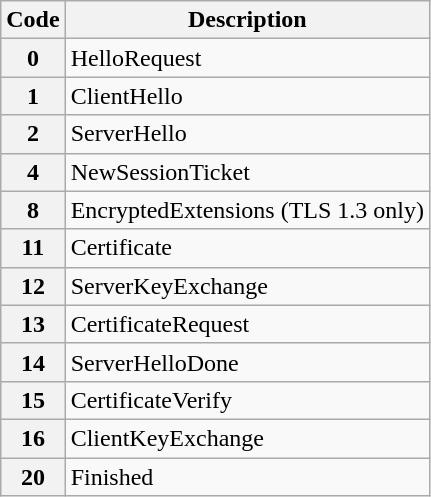<table class=wikitable>
<tr>
<th scope=col>Code</th>
<th scope=col>Description</th>
</tr>
<tr>
<th scope=row>0</th>
<td>HelloRequest</td>
</tr>
<tr>
<th scope=row>1</th>
<td>ClientHello</td>
</tr>
<tr>
<th scope=row>2</th>
<td>ServerHello</td>
</tr>
<tr>
<th scope=row>4</th>
<td>NewSessionTicket</td>
</tr>
<tr>
<th scope=row>8</th>
<td>EncryptedExtensions (TLS 1.3 only)</td>
</tr>
<tr>
<th scope=row>11</th>
<td>Certificate</td>
</tr>
<tr>
<th scope=row>12</th>
<td>ServerKeyExchange</td>
</tr>
<tr>
<th scope=row>13</th>
<td>CertificateRequest</td>
</tr>
<tr>
<th scope=row>14</th>
<td>ServerHelloDone</td>
</tr>
<tr>
<th scope=row>15</th>
<td>CertificateVerify</td>
</tr>
<tr>
<th scope=row>16</th>
<td>ClientKeyExchange</td>
</tr>
<tr>
<th scope=row>20</th>
<td>Finished</td>
</tr>
</table>
